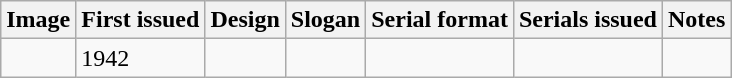<table class="wikitable">
<tr>
<th>Image</th>
<th>First issued</th>
<th>Design</th>
<th>Slogan</th>
<th>Serial format</th>
<th>Serials issued</th>
<th>Notes</th>
</tr>
<tr>
<td></td>
<td>1942</td>
<td></td>
<td></td>
<td></td>
<td></td>
</tr>
</table>
